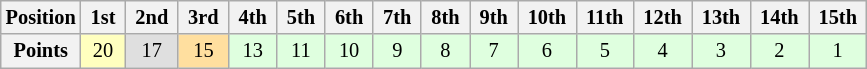<table class="wikitable" style="font-size:85%; text-align:center">
<tr>
<th>Position</th>
<th> 1st </th>
<th> 2nd </th>
<th> 3rd </th>
<th> 4th </th>
<th> 5th </th>
<th> 6th </th>
<th> 7th </th>
<th> 8th </th>
<th> 9th </th>
<th> 10th </th>
<th> 11th </th>
<th> 12th </th>
<th> 13th </th>
<th> 14th </th>
<th> 15th </th>
</tr>
<tr>
<th>Points</th>
<td style="background:#FFFFBF">20</td>
<td style="background:#DFDFDF">17</td>
<td style="background:#FFDF9F">15</td>
<td style="background:#DFFFDF">13</td>
<td style="background:#DFFFDF">11</td>
<td style="background:#DFFFDF">10</td>
<td style="background:#DFFFDF">9</td>
<td style="background:#DFFFDF">8</td>
<td style="background:#DFFFDF">7</td>
<td style="background:#DFFFDF">6</td>
<td style="background:#DFFFDF">5</td>
<td style="background:#DFFFDF">4</td>
<td style="background:#DFFFDF">3</td>
<td style="background:#DFFFDF">2</td>
<td style="background:#DFFFDF">1</td>
</tr>
</table>
